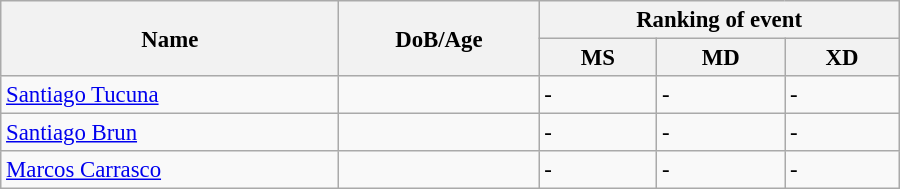<table class="wikitable" style="width:600px; font-size:95%;">
<tr>
<th rowspan="2" align="left">Name</th>
<th rowspan="2" align="left">DoB/Age</th>
<th colspan="3" align="center">Ranking of event</th>
</tr>
<tr>
<th align="center">MS</th>
<th>MD</th>
<th align="center">XD</th>
</tr>
<tr>
<td><a href='#'>Santiago Tucuna</a></td>
<td></td>
<td>-</td>
<td>-</td>
<td>-</td>
</tr>
<tr>
<td><a href='#'>Santiago Brun</a></td>
<td></td>
<td>-</td>
<td>-</td>
<td>-</td>
</tr>
<tr>
<td><a href='#'>Marcos Carrasco</a></td>
<td></td>
<td>-</td>
<td>-</td>
<td>-</td>
</tr>
</table>
